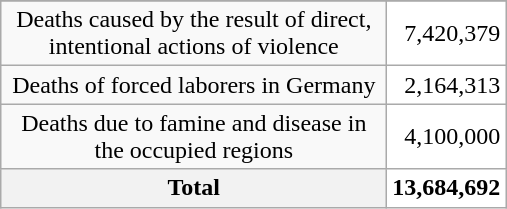<table class="wikitable">
<tr>
</tr>
<tr>
<td style="background:#ee; text-align:center; width:250px;">Deaths caused by the result of direct, intentional actions of violence</td>
<td style="text-align:right; background:#fff;">7,420,379</td>
</tr>
<tr>
<td style="text-align:center; background:#ee;">Deaths of forced laborers in Germany</td>
<td style="text-align:right; background:#fff;">2,164,313</td>
</tr>
<tr>
<td style="text-align:center; background:#ee;">Deaths due to famine and disease in the occupied regions</td>
<td style="text-align:right; background:#fff;">4,100,000</td>
</tr>
<tr>
<th>Total</th>
<td style="text-align:right; background:#fff;"><strong>13,684,692</strong></td>
</tr>
</table>
